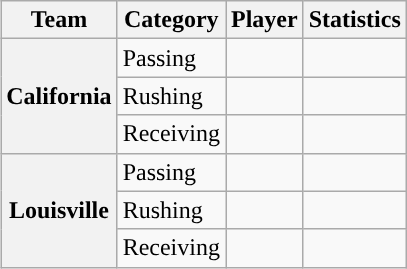<table class="wikitable" style="float:right">
<tr>
<th>Team</th>
<th>Category</th>
<th>Player</th>
<th>Statistics</th>
</tr>
<tr>
<th rowspan=3>California</th>
<td>Passing</td>
<td></td>
<td></td>
</tr>
<tr>
<td>Rushing</td>
<td></td>
<td></td>
</tr>
<tr>
<td>Receiving</td>
<td></td>
<td></td>
</tr>
<tr>
<th rowspan=3>Louisville</th>
<td>Passing</td>
<td></td>
<td></td>
</tr>
<tr>
<td>Rushing</td>
<td></td>
<td></td>
</tr>
<tr>
<td>Receiving</td>
<td></td>
<td></td>
</tr>
</table>
